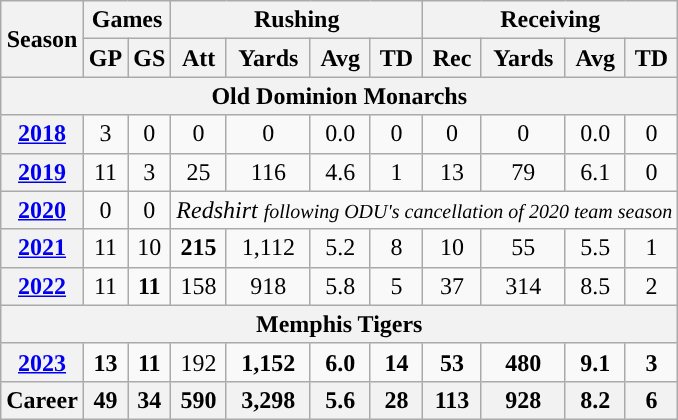<table class="wikitable" style="text-align:center;">
<tr>
<th rowspan="2">Season</th>
<th colspan="2">Games</th>
<th colspan="4">Rushing</th>
<th colspan="4">Receiving</th>
</tr>
<tr>
<th>GP</th>
<th>GS</th>
<th>Att</th>
<th>Yards</th>
<th>Avg</th>
<th>TD</th>
<th>Rec</th>
<th>Yards</th>
<th>Avg</th>
<th>TD</th>
</tr>
<tr>
<th colspan="15">Old Dominion Monarchs</th>
</tr>
<tr>
<th><a href='#'>2018</a></th>
<td>3</td>
<td>0</td>
<td>0</td>
<td>0</td>
<td>0.0</td>
<td>0</td>
<td>0</td>
<td>0</td>
<td>0.0</td>
<td>0</td>
</tr>
<tr>
<th><a href='#'>2019</a></th>
<td>11</td>
<td>3</td>
<td>25</td>
<td>116</td>
<td>4.6</td>
<td>1</td>
<td>13</td>
<td>79</td>
<td>6.1</td>
<td>0</td>
</tr>
<tr>
<th><a href='#'>2020</a></th>
<td>0</td>
<td>0</td>
<td colspan="13"><em>Redshirt  <small>following ODU's cancellation of 2020 team season</small></em></td>
</tr>
<tr>
<th><a href='#'>2021</a></th>
<td>11</td>
<td>10</td>
<td><strong>215</strong></td>
<td>1,112</td>
<td>5.2</td>
<td>8</td>
<td>10</td>
<td>55</td>
<td>5.5</td>
<td>1</td>
</tr>
<tr>
<th><a href='#'>2022</a></th>
<td>11</td>
<td><strong>11</strong></td>
<td>158</td>
<td>918</td>
<td>5.8</td>
<td>5</td>
<td>37</td>
<td>314</td>
<td>8.5</td>
<td>2</td>
</tr>
<tr>
<th colspan="15">Memphis Tigers</th>
</tr>
<tr>
<th><a href='#'>2023</a></th>
<td><strong>13</strong></td>
<td><strong>11</strong></td>
<td>192</td>
<td><strong>1,152</strong></td>
<td><strong>6.0</strong></td>
<td><strong>14</strong></td>
<td><strong>53</strong></td>
<td><strong>480</strong></td>
<td><strong>9.1</strong></td>
<td><strong>3</strong></td>
</tr>
<tr>
<th>Career</th>
<th>49</th>
<th>34</th>
<th>590</th>
<th>3,298</th>
<th>5.6</th>
<th>28</th>
<th>113</th>
<th>928</th>
<th>8.2</th>
<th>6</th>
</tr>
</table>
